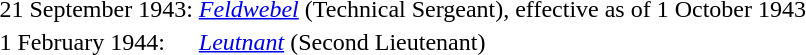<table>
<tr>
<td>21 September 1943:</td>
<td><em><a href='#'>Feldwebel</a></em> (Technical Sergeant), effective as of 1 October 1943</td>
</tr>
<tr>
<td>1 February 1944:</td>
<td><em><a href='#'>Leutnant</a></em> (Second Lieutenant)</td>
</tr>
</table>
